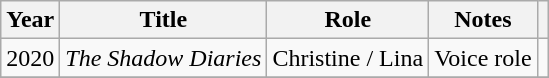<table class="wikitable sortable">
<tr>
<th>Year</th>
<th>Title</th>
<th>Role</th>
<th class="unsortable">Notes</th>
<th class="unsortable"></th>
</tr>
<tr>
<td>2020</td>
<td><em>The Shadow Diaries</em></td>
<td>Christine / Lina</td>
<td>Voice role</td>
<td style="text-align:center;"></td>
</tr>
<tr>
</tr>
</table>
